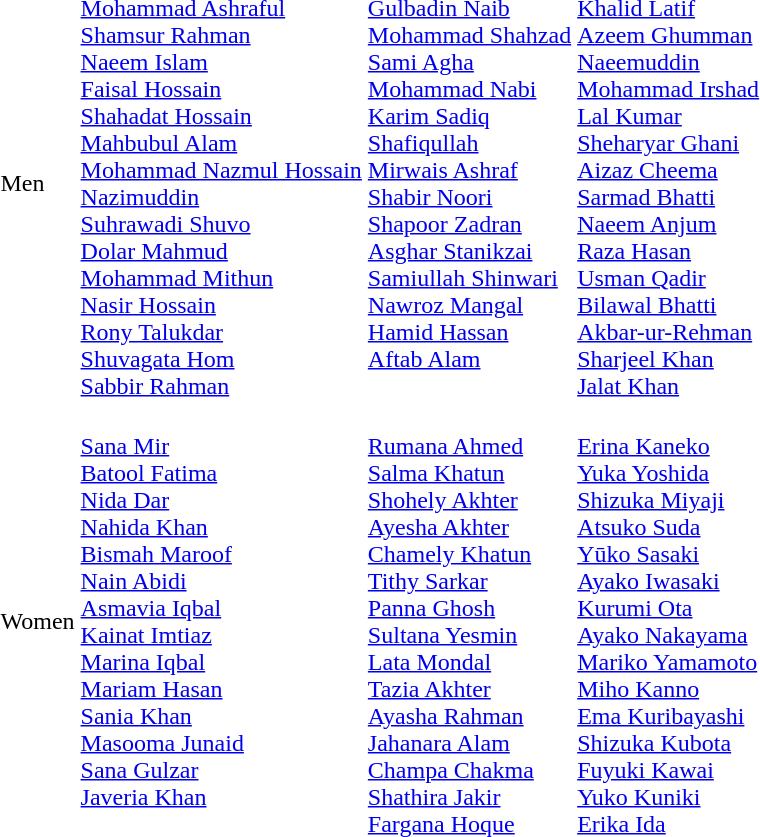<table>
<tr>
<td>Men<br></td>
<td><br><a href='#'>Mohammad Ashraful</a><br><a href='#'>Shamsur Rahman</a><br><a href='#'>Naeem Islam</a><br><a href='#'>Faisal Hossain</a><br><a href='#'>Shahadat Hossain</a><br><a href='#'>Mahbubul Alam</a><br><a href='#'>Mohammad Nazmul Hossain</a><br><a href='#'>Nazimuddin</a><br><a href='#'>Suhrawadi Shuvo</a><br><a href='#'>Dolar Mahmud</a><br><a href='#'>Mohammad Mithun</a><br><a href='#'>Nasir Hossain</a><br><a href='#'>Rony Talukdar</a><br><a href='#'>Shuvagata Hom</a><br><a href='#'>Sabbir Rahman</a></td>
<td valign=top><br><a href='#'>Gulbadin Naib</a><br><a href='#'>Mohammad Shahzad</a><br><a href='#'>Sami Agha</a><br><a href='#'>Mohammad Nabi</a><br><a href='#'>Karim Sadiq</a><br><a href='#'>Shafiqullah</a><br><a href='#'>Mirwais Ashraf</a><br><a href='#'>Shabir Noori</a><br><a href='#'>Shapoor Zadran</a><br><a href='#'>Asghar Stanikzai</a><br><a href='#'>Samiullah Shinwari</a><br><a href='#'>Nawroz Mangal</a><br><a href='#'>Hamid Hassan</a><br><a href='#'>Aftab Alam</a></td>
<td><br><a href='#'>Khalid Latif</a><br><a href='#'>Azeem Ghumman</a><br><a href='#'>Naeemuddin</a><br><a href='#'>Mohammad Irshad</a><br><a href='#'>Lal Kumar</a><br><a href='#'>Sheharyar Ghani</a><br><a href='#'>Aizaz Cheema</a><br><a href='#'>Sarmad Bhatti</a><br><a href='#'>Naeem Anjum</a><br><a href='#'>Raza Hasan</a><br><a href='#'>Usman Qadir</a><br><a href='#'>Bilawal Bhatti</a><br><a href='#'>Akbar-ur-Rehman</a><br><a href='#'>Sharjeel Khan</a><br><a href='#'>Jalat Khan</a></td>
</tr>
<tr>
<td>Women<br></td>
<td valign=top><br><a href='#'>Sana Mir</a><br><a href='#'>Batool Fatima</a><br><a href='#'>Nida Dar</a><br><a href='#'>Nahida Khan</a><br><a href='#'>Bismah Maroof</a><br><a href='#'>Nain Abidi</a><br><a href='#'>Asmavia Iqbal</a><br><a href='#'>Kainat Imtiaz</a><br><a href='#'>Marina Iqbal</a><br><a href='#'>Mariam Hasan</a><br><a href='#'>Sania Khan</a><br><a href='#'>Masooma Junaid</a><br><a href='#'>Sana Gulzar</a><br><a href='#'>Javeria Khan</a></td>
<td><br><a href='#'>Rumana Ahmed</a><br><a href='#'>Salma Khatun</a><br><a href='#'>Shohely Akhter</a><br><a href='#'>Ayesha Akhter</a><br><a href='#'>Chamely Khatun</a><br><a href='#'>Tithy Sarkar</a><br><a href='#'>Panna Ghosh</a><br><a href='#'>Sultana Yesmin</a><br><a href='#'>Lata Mondal</a><br><a href='#'>Tazia Akhter</a><br><a href='#'>Ayasha Rahman</a><br><a href='#'>Jahanara Alam</a><br><a href='#'>Champa Chakma</a><br><a href='#'>Shathira Jakir</a><br><a href='#'>Fargana Hoque</a></td>
<td><br><a href='#'>Erina Kaneko</a><br><a href='#'>Yuka Yoshida</a><br><a href='#'>Shizuka Miyaji</a><br><a href='#'>Atsuko Suda</a><br><a href='#'>Yūko Sasaki</a><br><a href='#'>Ayako Iwasaki</a><br><a href='#'>Kurumi Ota</a><br><a href='#'>Ayako Nakayama</a><br><a href='#'>Mariko Yamamoto</a><br><a href='#'>Miho Kanno</a><br><a href='#'>Ema Kuribayashi</a><br><a href='#'>Shizuka Kubota</a><br><a href='#'>Fuyuki Kawai</a><br><a href='#'>Yuko Kuniki</a><br><a href='#'>Erika Ida</a></td>
</tr>
</table>
